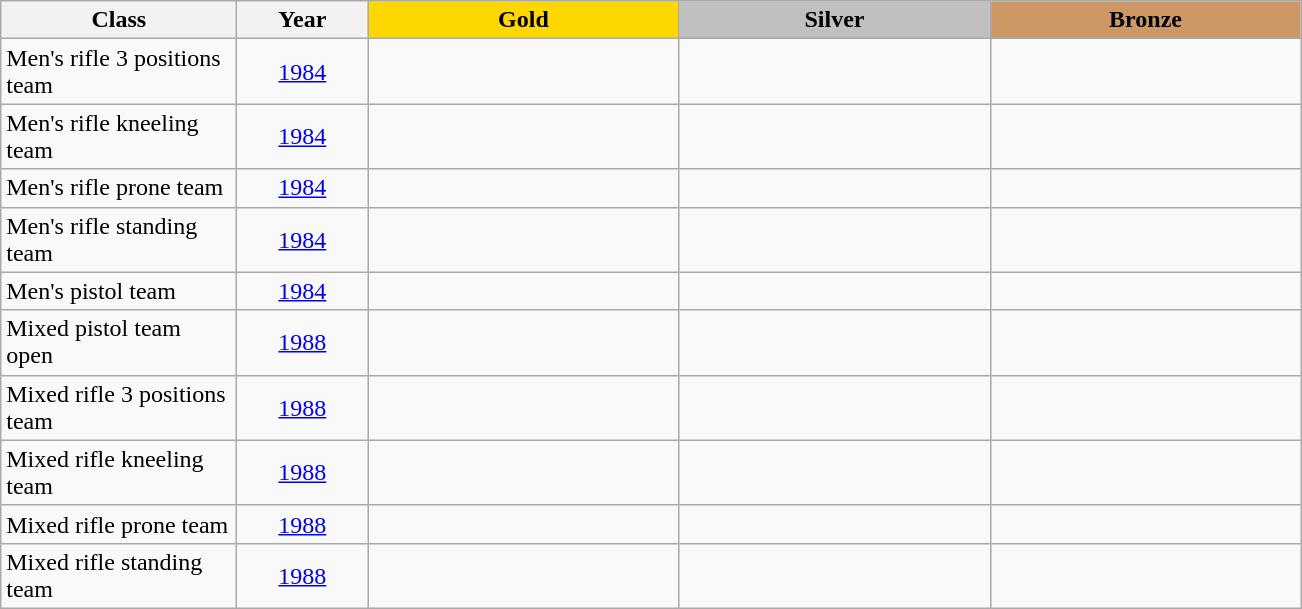<table class="wikitable">
<tr>
<th width=150>Class</th>
<th width=80>Year</th>
<td align=center width=200 bgcolor=gold><strong>Gold</strong></td>
<td align=center width=200 bgcolor=silver><strong>Silver</strong></td>
<td align=center width=200 bgcolor=cc9966><strong>Bronze</strong></td>
</tr>
<tr>
<td>Men's rifle 3 positions team</td>
<td align=center><a href='#'>1984</a></td>
<td></td>
<td></td>
<td></td>
</tr>
<tr>
<td>Men's rifle kneeling team</td>
<td align=center><a href='#'>1984</a></td>
<td></td>
<td></td>
<td></td>
</tr>
<tr>
<td>Men's rifle prone team</td>
<td align=center><a href='#'>1984</a></td>
<td></td>
<td></td>
<td></td>
</tr>
<tr>
<td>Men's rifle standing team</td>
<td align=center><a href='#'>1984</a></td>
<td></td>
<td></td>
<td></td>
</tr>
<tr>
<td>Men's pistol team</td>
<td align=center><a href='#'>1984</a></td>
<td></td>
<td></td>
<td></td>
</tr>
<tr>
<td>Mixed pistol team open</td>
<td align=center><a href='#'>1988</a></td>
<td></td>
<td></td>
<td></td>
</tr>
<tr>
<td>Mixed rifle 3 positions team</td>
<td align=center><a href='#'>1988</a></td>
<td></td>
<td></td>
<td></td>
</tr>
<tr>
<td>Mixed rifle kneeling team</td>
<td align=center><a href='#'>1988</a></td>
<td></td>
<td></td>
<td></td>
</tr>
<tr>
<td>Mixed rifle prone team</td>
<td align=center><a href='#'>1988</a></td>
<td></td>
<td></td>
<td></td>
</tr>
<tr>
<td>Mixed rifle standing team</td>
<td align=center><a href='#'>1988</a></td>
<td></td>
<td></td>
<td></td>
</tr>
</table>
